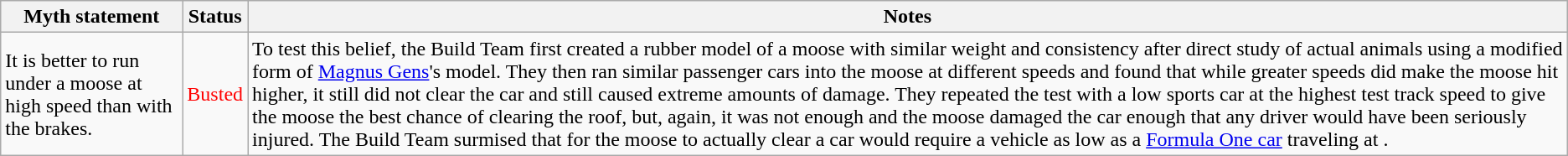<table class="wikitable plainrowheaders">
<tr>
<th>Myth statement</th>
<th>Status</th>
<th>Notes</th>
</tr>
<tr>
<td>It is better to run under a moose at high speed than with the brakes.</td>
<td style="color:red">Busted</td>
<td>To test this belief, the Build Team first created a rubber model of a moose with similar weight and consistency after direct study of actual animals using a modified form of <a href='#'>Magnus Gens</a>'s model. They then ran similar passenger cars into the moose at different speeds and found that while greater speeds did make the moose hit higher, it still did not clear the car and still caused extreme amounts of damage. They repeated the test with a low sports car at the highest test track speed to give the moose the best chance of clearing the roof, but, again, it was not enough and the moose damaged the car enough that any driver would have been seriously injured. The Build Team surmised that for the moose to actually clear a car would require a vehicle as low as a <a href='#'>Formula One car</a> traveling at .</td>
</tr>
</table>
